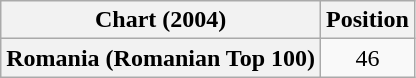<table class="wikitable plainrowheaders sortable" style="text-align:center">
<tr>
<th scope="col">Chart (2004)</th>
<th scope="col">Position</th>
</tr>
<tr>
<th scope="row">Romania (Romanian Top 100)</th>
<td>46</td>
</tr>
</table>
